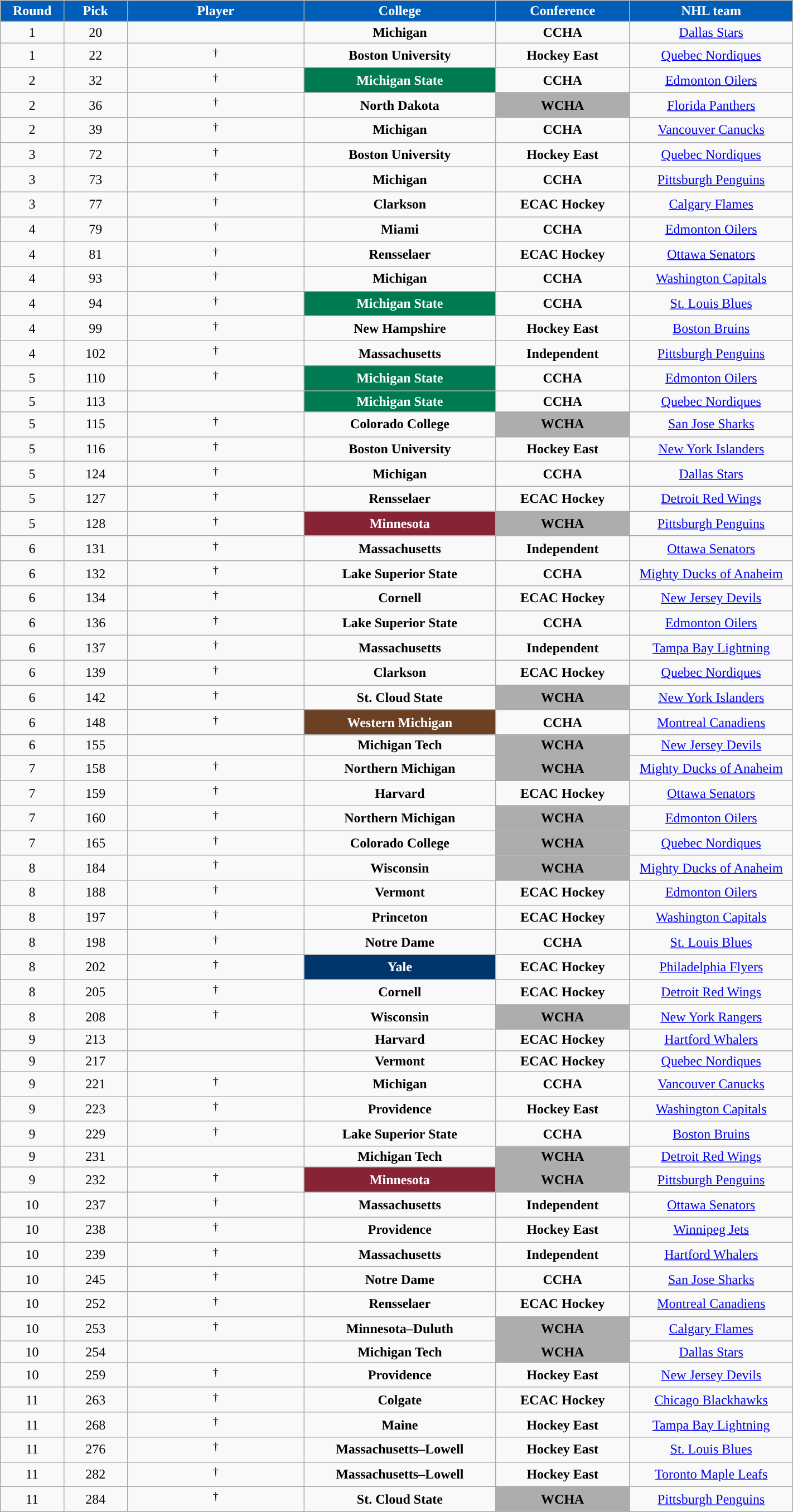<table class="wikitable sortable" width="75%">
<tr>
<th style="color:white; background-color:#005EB8; width: 4em;">Round</th>
<th style="color:white; background-color:#005EB8; width: 4em;">Pick</th>
<th style="color:white; background-color:#005EB8; width: 12em;">Player</th>
<th style="color:white; background-color:#005EB8; width: 13em;">College</th>
<th style="color:white; background-color:#005EB8; width: 9em;">Conference</th>
<th style="color:white; background-color:#005EB8; width: 11em;">NHL team</th>
</tr>
<tr align="center" bgcolor="">
<td>1</td>
<td>20</td>
<td></td>
<td><strong>Michigan</strong></td>
<td><strong>CCHA</strong></td>
<td><a href='#'>Dallas Stars</a></td>
</tr>
<tr align="center" bgcolor="">
<td>1</td>
<td>22</td>
<td> <sup>†</sup></td>
<td><strong>Boston University</strong></td>
<td><strong>Hockey East</strong></td>
<td><a href='#'>Quebec Nordiques</a></td>
</tr>
<tr align="center" bgcolor="">
<td>2</td>
<td>32</td>
<td> <sup>†</sup></td>
<td style="color:white; background:#007A53"><strong>Michigan State</strong></td>
<td><strong>CCHA</strong></td>
<td><a href='#'>Edmonton Oilers</a></td>
</tr>
<tr align="center" bgcolor="">
<td>2</td>
<td>36</td>
<td> <sup>†</sup></td>
<td><strong>North Dakota</strong></td>
<td style="color:black; background:#ADADAD; "><strong>WCHA</strong></td>
<td><a href='#'>Florida Panthers</a></td>
</tr>
<tr align="center" bgcolor="">
<td>2</td>
<td>39</td>
<td> <sup>†</sup></td>
<td><strong>Michigan</strong></td>
<td><strong>CCHA</strong></td>
<td><a href='#'>Vancouver Canucks</a></td>
</tr>
<tr align="center" bgcolor="">
<td>3</td>
<td>72</td>
<td> <sup>†</sup></td>
<td><strong>Boston University</strong></td>
<td><strong>Hockey East</strong></td>
<td><a href='#'>Quebec Nordiques</a></td>
</tr>
<tr align="center" bgcolor="">
<td>3</td>
<td>73</td>
<td> <sup>†</sup></td>
<td><strong>Michigan</strong></td>
<td><strong>CCHA</strong></td>
<td><a href='#'>Pittsburgh Penguins</a></td>
</tr>
<tr align="center" bgcolor="">
<td>3</td>
<td>77</td>
<td> <sup>†</sup></td>
<td><strong>Clarkson</strong></td>
<td><strong>ECAC Hockey</strong></td>
<td><a href='#'>Calgary Flames</a></td>
</tr>
<tr align="center" bgcolor="">
<td>4</td>
<td>79</td>
<td> <sup>†</sup></td>
<td><strong>Miami</strong></td>
<td><strong>CCHA</strong></td>
<td><a href='#'>Edmonton Oilers</a></td>
</tr>
<tr align="center" bgcolor="">
<td>4</td>
<td>81</td>
<td> <sup>†</sup></td>
<td><strong>Rensselaer</strong></td>
<td><strong>ECAC Hockey</strong></td>
<td><a href='#'>Ottawa Senators</a></td>
</tr>
<tr align="center" bgcolor="">
<td>4</td>
<td>93</td>
<td> <sup>†</sup></td>
<td><strong>Michigan</strong></td>
<td><strong>CCHA</strong></td>
<td><a href='#'>Washington Capitals</a></td>
</tr>
<tr align="center" bgcolor="">
<td>4</td>
<td>94</td>
<td> <sup>†</sup></td>
<td style="color:white; background:#007A53"><strong>Michigan State</strong></td>
<td><strong>CCHA</strong></td>
<td><a href='#'>St. Louis Blues</a></td>
</tr>
<tr align="center" bgcolor="">
<td>4</td>
<td>99</td>
<td> <sup>†</sup></td>
<td><strong>New Hampshire</strong></td>
<td><strong>Hockey East</strong></td>
<td><a href='#'>Boston Bruins</a></td>
</tr>
<tr align="center" bgcolor="">
<td>4</td>
<td>102</td>
<td> <sup>†</sup></td>
<td><strong>Massachusetts</strong></td>
<td><strong>Independent</strong></td>
<td><a href='#'>Pittsburgh Penguins</a></td>
</tr>
<tr align="center" bgcolor="">
<td>5</td>
<td>110</td>
<td> <sup>†</sup></td>
<td style="color:white; background:#007A53"><strong>Michigan State</strong></td>
<td><strong>CCHA</strong></td>
<td><a href='#'>Edmonton Oilers</a></td>
</tr>
<tr align="center" bgcolor="">
<td>5</td>
<td>113</td>
<td></td>
<td style="color:white; background:#007A53"><strong>Michigan State</strong></td>
<td><strong>CCHA</strong></td>
<td><a href='#'>Quebec Nordiques</a></td>
</tr>
<tr align="center" bgcolor="">
<td>5</td>
<td>115</td>
<td> <sup>†</sup></td>
<td><strong>Colorado College</strong></td>
<td style="color:black; background:#ADADAD; "><strong>WCHA</strong></td>
<td><a href='#'>San Jose Sharks</a></td>
</tr>
<tr align="center" bgcolor="">
<td>5</td>
<td>116</td>
<td> <sup>†</sup></td>
<td><strong>Boston University</strong></td>
<td><strong>Hockey East</strong></td>
<td><a href='#'>New York Islanders</a></td>
</tr>
<tr align="center" bgcolor="">
<td>5</td>
<td>124</td>
<td> <sup>†</sup></td>
<td><strong>Michigan</strong></td>
<td><strong>CCHA</strong></td>
<td><a href='#'>Dallas Stars</a></td>
</tr>
<tr align="center" bgcolor="">
<td>5</td>
<td>127</td>
<td> <sup>†</sup></td>
<td><strong>Rensselaer</strong></td>
<td><strong>ECAC Hockey</strong></td>
<td><a href='#'>Detroit Red Wings</a></td>
</tr>
<tr align="center" bgcolor="">
<td>5</td>
<td>128</td>
<td> <sup>†</sup></td>
<td style="color:white; background:#862334; "><strong>Minnesota</strong></td>
<td style="color:black; background:#ADADAD; "><strong>WCHA</strong></td>
<td><a href='#'>Pittsburgh Penguins</a></td>
</tr>
<tr align="center" bgcolor="">
<td>6</td>
<td>131</td>
<td> <sup>†</sup></td>
<td><strong>Massachusetts</strong></td>
<td><strong>Independent</strong></td>
<td><a href='#'>Ottawa Senators</a></td>
</tr>
<tr align="center" bgcolor="">
<td>6</td>
<td>132</td>
<td> <sup>†</sup></td>
<td><strong>Lake Superior State</strong></td>
<td><strong>CCHA</strong></td>
<td><a href='#'>Mighty Ducks of Anaheim</a></td>
</tr>
<tr align="center" bgcolor="">
<td>6</td>
<td>134</td>
<td> <sup>†</sup></td>
<td><strong>Cornell</strong></td>
<td><strong>ECAC Hockey</strong></td>
<td><a href='#'>New Jersey Devils</a></td>
</tr>
<tr align="center" bgcolor="">
<td>6</td>
<td>136</td>
<td> <sup>†</sup></td>
<td><strong>Lake Superior State</strong></td>
<td><strong>CCHA</strong></td>
<td><a href='#'>Edmonton Oilers</a></td>
</tr>
<tr align="center" bgcolor="">
<td>6</td>
<td>137</td>
<td> <sup>†</sup></td>
<td><strong>Massachusetts</strong></td>
<td><strong>Independent</strong></td>
<td><a href='#'>Tampa Bay Lightning</a></td>
</tr>
<tr align="center" bgcolor="">
<td>6</td>
<td>139</td>
<td> <sup>†</sup></td>
<td><strong>Clarkson</strong></td>
<td><strong>ECAC Hockey</strong></td>
<td><a href='#'>Quebec Nordiques</a></td>
</tr>
<tr align="center" bgcolor="">
<td>6</td>
<td>142</td>
<td> <sup>†</sup></td>
<td><strong>St. Cloud State</strong></td>
<td style="color:black; background:#ADADAD; "><strong>WCHA</strong></td>
<td><a href='#'>New York Islanders</a></td>
</tr>
<tr align="center" bgcolor="">
<td>6</td>
<td>148</td>
<td> <sup>†</sup></td>
<td style="color:white; background:#6C4023; "><strong>Western Michigan</strong></td>
<td><strong>CCHA</strong></td>
<td><a href='#'>Montreal Canadiens</a></td>
</tr>
<tr align="center" bgcolor="">
<td>6</td>
<td>155</td>
<td></td>
<td><strong>Michigan Tech</strong></td>
<td style="color:black; background:#ADADAD; "><strong>WCHA</strong></td>
<td><a href='#'>New Jersey Devils</a></td>
</tr>
<tr align="center" bgcolor="">
<td>7</td>
<td>158</td>
<td> <sup>†</sup></td>
<td><strong>Northern Michigan</strong></td>
<td style="color:black; background:#ADADAD; "><strong>WCHA</strong></td>
<td><a href='#'>Mighty Ducks of Anaheim</a></td>
</tr>
<tr align="center" bgcolor="">
<td>7</td>
<td>159</td>
<td> <sup>†</sup></td>
<td><strong>Harvard</strong></td>
<td><strong>ECAC Hockey</strong></td>
<td><a href='#'>Ottawa Senators</a></td>
</tr>
<tr align="center" bgcolor="">
<td>7</td>
<td>160</td>
<td> <sup>†</sup></td>
<td><strong>Northern Michigan</strong></td>
<td style="color:black; background:#ADADAD; "><strong>WCHA</strong></td>
<td><a href='#'>Edmonton Oilers</a></td>
</tr>
<tr align="center" bgcolor="">
<td>7</td>
<td>165</td>
<td> <sup>†</sup></td>
<td><strong>Colorado College</strong></td>
<td style="color:black; background:#ADADAD; "><strong>WCHA</strong></td>
<td><a href='#'>Quebec Nordiques</a></td>
</tr>
<tr align="center" bgcolor="">
<td>8</td>
<td>184</td>
<td> <sup>†</sup></td>
<td><strong>Wisconsin</strong></td>
<td style="color:black; background:#ADADAD; "><strong>WCHA</strong></td>
<td><a href='#'>Mighty Ducks of Anaheim</a></td>
</tr>
<tr align="center" bgcolor="">
<td>8</td>
<td>188</td>
<td> <sup>†</sup></td>
<td><strong>Vermont</strong></td>
<td><strong>ECAC Hockey</strong></td>
<td><a href='#'>Edmonton Oilers</a></td>
</tr>
<tr align="center" bgcolor="">
<td>8</td>
<td>197</td>
<td> <sup>†</sup></td>
<td><strong>Princeton</strong></td>
<td><strong>ECAC Hockey</strong></td>
<td><a href='#'>Washington Capitals</a></td>
</tr>
<tr align="center" bgcolor="">
<td>8</td>
<td>198</td>
<td> <sup>†</sup></td>
<td><strong>Notre Dame</strong></td>
<td><strong>CCHA</strong></td>
<td><a href='#'>St. Louis Blues</a></td>
</tr>
<tr align="center" bgcolor="">
<td>8</td>
<td>202</td>
<td> <sup>†</sup></td>
<td style="color:white; background:#00356B"><strong>Yale</strong></td>
<td><strong>ECAC Hockey</strong></td>
<td><a href='#'>Philadelphia Flyers</a></td>
</tr>
<tr align="center" bgcolor="">
<td>8</td>
<td>205</td>
<td> <sup>†</sup></td>
<td><strong>Cornell</strong></td>
<td><strong>ECAC Hockey</strong></td>
<td><a href='#'>Detroit Red Wings</a></td>
</tr>
<tr align="center" bgcolor="">
<td>8</td>
<td>208</td>
<td> <sup>†</sup></td>
<td><strong>Wisconsin</strong></td>
<td style="color:black; background:#ADADAD; "><strong>WCHA</strong></td>
<td><a href='#'>New York Rangers</a></td>
</tr>
<tr align="center" bgcolor="">
<td>9</td>
<td>213</td>
<td></td>
<td><strong>Harvard</strong></td>
<td><strong>ECAC Hockey</strong></td>
<td><a href='#'>Hartford Whalers</a></td>
</tr>
<tr align="center" bgcolor="">
<td>9</td>
<td>217</td>
<td></td>
<td><strong>Vermont</strong></td>
<td><strong>ECAC Hockey</strong></td>
<td><a href='#'>Quebec Nordiques</a></td>
</tr>
<tr align="center" bgcolor="">
<td>9</td>
<td>221</td>
<td> <sup>†</sup></td>
<td><strong>Michigan</strong></td>
<td><strong>CCHA</strong></td>
<td><a href='#'>Vancouver Canucks</a></td>
</tr>
<tr align="center" bgcolor="">
<td>9</td>
<td>223</td>
<td> <sup>†</sup></td>
<td><strong>Providence</strong></td>
<td><strong>Hockey East</strong></td>
<td><a href='#'>Washington Capitals</a></td>
</tr>
<tr align="center" bgcolor="">
<td>9</td>
<td>229</td>
<td> <sup>†</sup></td>
<td><strong>Lake Superior State</strong></td>
<td><strong>CCHA</strong></td>
<td><a href='#'>Boston Bruins</a></td>
</tr>
<tr align="center" bgcolor="">
<td>9</td>
<td>231</td>
<td></td>
<td><strong>Michigan Tech</strong></td>
<td style="color:black; background:#ADADAD; "><strong>WCHA</strong></td>
<td><a href='#'>Detroit Red Wings</a></td>
</tr>
<tr align="center" bgcolor="">
<td>9</td>
<td>232</td>
<td> <sup>†</sup></td>
<td style="color:white; background:#862334; "><strong>Minnesota</strong></td>
<td style="color:black; background:#ADADAD; "><strong>WCHA</strong></td>
<td><a href='#'>Pittsburgh Penguins</a></td>
</tr>
<tr align="center" bgcolor="">
<td>10</td>
<td>237</td>
<td> <sup>†</sup></td>
<td><strong>Massachusetts</strong></td>
<td><strong>Independent</strong></td>
<td><a href='#'>Ottawa Senators</a></td>
</tr>
<tr align="center" bgcolor="">
<td>10</td>
<td>238</td>
<td> <sup>†</sup></td>
<td><strong>Providence</strong></td>
<td><strong>Hockey East</strong></td>
<td><a href='#'>Winnipeg Jets</a></td>
</tr>
<tr align="center" bgcolor="">
<td>10</td>
<td>239</td>
<td> <sup>†</sup></td>
<td><strong>Massachusetts</strong></td>
<td><strong>Independent</strong></td>
<td><a href='#'>Hartford Whalers</a></td>
</tr>
<tr align="center" bgcolor="">
<td>10</td>
<td>245</td>
<td> <sup>†</sup></td>
<td><strong>Notre Dame</strong></td>
<td><strong>CCHA</strong></td>
<td><a href='#'>San Jose Sharks</a></td>
</tr>
<tr align="center" bgcolor="">
<td>10</td>
<td>252</td>
<td> <sup>†</sup></td>
<td><strong>Rensselaer</strong></td>
<td><strong>ECAC Hockey</strong></td>
<td><a href='#'>Montreal Canadiens</a></td>
</tr>
<tr align="center" bgcolor="">
<td>10</td>
<td>253</td>
<td> <sup>†</sup></td>
<td><strong>Minnesota–Duluth</strong></td>
<td style="color:black; background:#ADADAD; "><strong>WCHA</strong></td>
<td><a href='#'>Calgary Flames</a></td>
</tr>
<tr align="center" bgcolor="">
<td>10</td>
<td>254</td>
<td></td>
<td><strong>Michigan Tech</strong></td>
<td style="color:black; background:#ADADAD; "><strong>WCHA</strong></td>
<td><a href='#'>Dallas Stars</a></td>
</tr>
<tr align="center" bgcolor="">
<td>10</td>
<td>259</td>
<td> <sup>†</sup></td>
<td><strong>Providence</strong></td>
<td><strong>Hockey East</strong></td>
<td><a href='#'>New Jersey Devils</a></td>
</tr>
<tr align="center" bgcolor="">
<td>11</td>
<td>263</td>
<td> <sup>†</sup></td>
<td><strong>Colgate</strong></td>
<td><strong>ECAC Hockey</strong></td>
<td><a href='#'>Chicago Blackhawks</a></td>
</tr>
<tr align="center" bgcolor="">
<td>11</td>
<td>268</td>
<td> <sup>†</sup></td>
<td><strong>Maine</strong></td>
<td><strong>Hockey East</strong></td>
<td><a href='#'>Tampa Bay Lightning</a></td>
</tr>
<tr align="center" bgcolor="">
<td>11</td>
<td>276</td>
<td> <sup>†</sup></td>
<td><strong>Massachusetts–Lowell</strong></td>
<td><strong>Hockey East</strong></td>
<td><a href='#'>St. Louis Blues</a></td>
</tr>
<tr align="center" bgcolor="">
<td>11</td>
<td>282</td>
<td> <sup>†</sup></td>
<td><strong>Massachusetts–Lowell</strong></td>
<td><strong>Hockey East</strong></td>
<td><a href='#'>Toronto Maple Leafs</a></td>
</tr>
<tr align="center" bgcolor="">
<td>11</td>
<td>284</td>
<td> <sup>†</sup></td>
<td><strong>St. Cloud State</strong></td>
<td style="color:black; background:#ADADAD; "><strong>WCHA</strong></td>
<td><a href='#'>Pittsburgh Penguins</a></td>
</tr>
</table>
